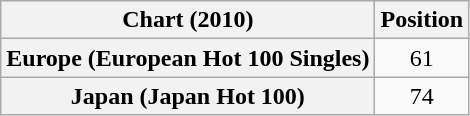<table class="wikitable sortable plainrowheaders" style="text-align:center">
<tr>
<th scope="col">Chart (2010)</th>
<th scope="col">Position</th>
</tr>
<tr>
<th scope="row">Europe (European Hot 100 Singles)</th>
<td>61</td>
</tr>
<tr>
<th scope="row">Japan (Japan Hot 100)</th>
<td>74</td>
</tr>
</table>
